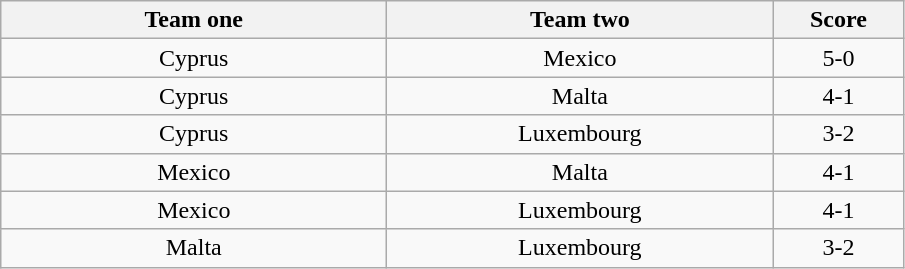<table class="wikitable" style="text-align: center">
<tr>
<th width=250>Team one</th>
<th width=250>Team two</th>
<th width=80>Score</th>
</tr>
<tr>
<td> Cyprus</td>
<td> Mexico</td>
<td>5-0</td>
</tr>
<tr>
<td> Cyprus</td>
<td> Malta</td>
<td>4-1</td>
</tr>
<tr>
<td> Cyprus</td>
<td> Luxembourg</td>
<td>3-2</td>
</tr>
<tr>
<td> Mexico</td>
<td> Malta</td>
<td>4-1</td>
</tr>
<tr>
<td> Mexico</td>
<td> Luxembourg</td>
<td>4-1</td>
</tr>
<tr>
<td> Malta</td>
<td> Luxembourg</td>
<td>3-2</td>
</tr>
</table>
